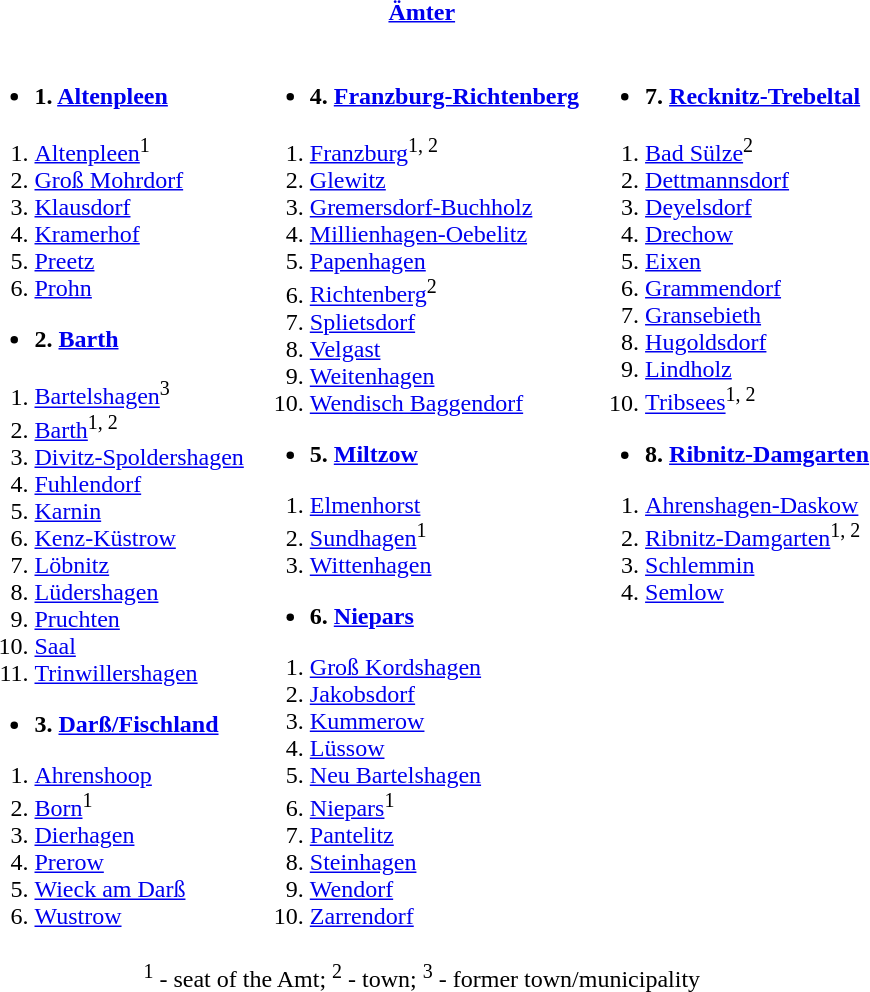<table>
<tr>
<th colspan=3><a href='#'>Ämter</a></th>
</tr>
<tr valign=top>
<td><br><ul><li><strong>1. <a href='#'>Altenpleen</a></strong></li></ul><ol><li><a href='#'>Altenpleen</a><sup>1</sup></li><li><a href='#'>Groß Mohrdorf</a></li><li><a href='#'>Klausdorf</a></li><li><a href='#'>Kramerhof</a></li><li><a href='#'>Preetz</a></li><li><a href='#'>Prohn</a></li></ol><ul><li><strong>2. <a href='#'>Barth</a></strong></li></ul><ol><li><a href='#'>Bartelshagen</a><sup>3</sup></li><li><a href='#'>Barth</a><sup>1, 2</sup></li><li><a href='#'>Divitz-Spoldershagen</a></li><li><a href='#'>Fuhlendorf</a></li><li><a href='#'>Karnin</a></li><li><a href='#'>Kenz-Küstrow</a></li><li><a href='#'>Löbnitz</a></li><li><a href='#'>Lüdershagen</a></li><li><a href='#'>Pruchten</a></li><li><a href='#'>Saal</a></li><li><a href='#'>Trinwillershagen</a></li></ol><ul><li><strong>3. <a href='#'>Darß/Fischland</a></strong></li></ul><ol><li><a href='#'>Ahrenshoop</a></li><li><a href='#'>Born</a><sup>1</sup></li><li><a href='#'>Dierhagen</a></li><li><a href='#'>Prerow</a></li><li><a href='#'>Wieck am Darß</a></li><li><a href='#'>Wustrow</a></li></ol></td>
<td><br><ul><li><strong>4. <a href='#'>Franzburg-Richtenberg</a></strong></li></ul><ol><li><a href='#'>Franzburg</a><sup>1, 2</sup></li><li><a href='#'>Glewitz</a></li><li><a href='#'>Gremersdorf-Buchholz</a></li><li><a href='#'>Millienhagen-Oebelitz</a></li><li><a href='#'>Papenhagen</a></li><li><a href='#'>Richtenberg</a><sup>2</sup></li><li><a href='#'>Splietsdorf</a></li><li><a href='#'>Velgast</a></li><li><a href='#'>Weitenhagen</a></li><li><a href='#'>Wendisch Baggendorf</a></li></ol><ul><li><strong>5. <a href='#'>Miltzow</a></strong></li></ul><ol><li><a href='#'>Elmenhorst</a></li><li><a href='#'>Sundhagen</a><sup>1</sup></li><li><a href='#'>Wittenhagen</a></li></ol><ul><li><strong>6. <a href='#'>Niepars</a></strong></li></ul><ol><li><a href='#'>Groß Kordshagen</a></li><li><a href='#'>Jakobsdorf</a></li><li><a href='#'>Kummerow</a></li><li><a href='#'>Lüssow</a></li><li><a href='#'>Neu Bartelshagen</a></li><li><a href='#'>Niepars</a><sup>1</sup></li><li><a href='#'>Pantelitz</a></li><li><a href='#'>Steinhagen</a></li><li><a href='#'>Wendorf</a></li><li><a href='#'>Zarrendorf</a></li></ol></td>
<td><br><ul><li><strong>7. <a href='#'>Recknitz-Trebeltal</a></strong></li></ul><ol><li><a href='#'>Bad Sülze</a><sup>2</sup></li><li><a href='#'>Dettmannsdorf</a></li><li><a href='#'>Deyelsdorf</a></li><li><a href='#'>Drechow</a></li><li><a href='#'>Eixen</a></li><li><a href='#'>Grammendorf</a></li><li><a href='#'>Gransebieth</a></li><li><a href='#'>Hugoldsdorf</a></li><li><a href='#'>Lindholz</a></li><li><a href='#'>Tribsees</a><sup>1, 2</sup></li></ol><ul><li><strong>8. <a href='#'>Ribnitz-Damgarten</a></strong></li></ul><ol><li><a href='#'>Ahrenshagen-Daskow</a></li><li><a href='#'>Ribnitz-Damgarten</a><sup>1, 2</sup></li><li><a href='#'>Schlemmin</a></li><li><a href='#'>Semlow</a></li></ol></td>
</tr>
<tr>
<td colspan=3 align=center><sup>1</sup> - seat of the Amt; <sup>2</sup> - town; <sup>3</sup> - former town/municipality</td>
</tr>
</table>
